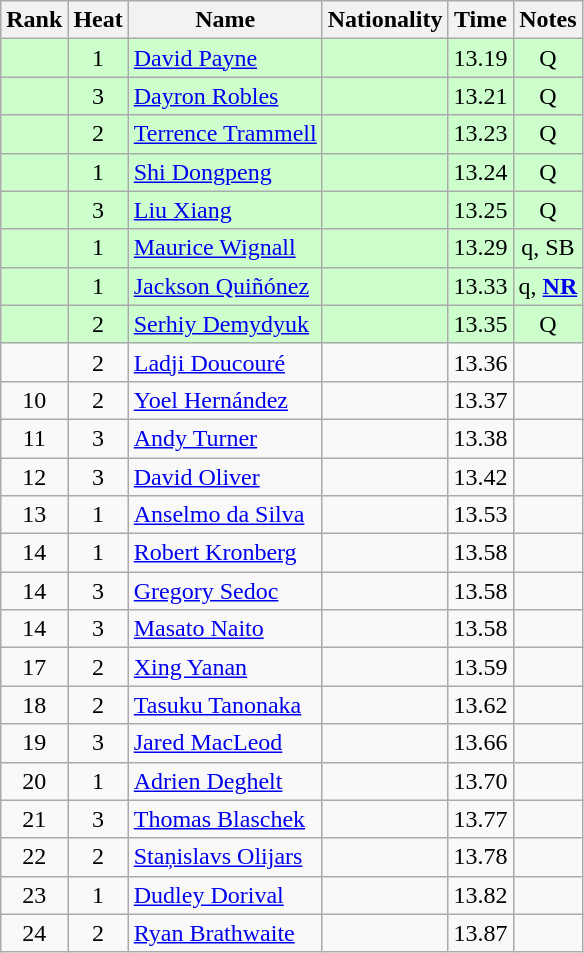<table class="wikitable sortable" style="text-align:center">
<tr>
<th>Rank</th>
<th>Heat</th>
<th>Name</th>
<th>Nationality</th>
<th>Time</th>
<th>Notes</th>
</tr>
<tr bgcolor=ccffcc>
<td></td>
<td>1</td>
<td align=left><a href='#'>David Payne</a></td>
<td align=left></td>
<td>13.19</td>
<td>Q</td>
</tr>
<tr bgcolor=ccffcc>
<td></td>
<td>3</td>
<td align=left><a href='#'>Dayron Robles</a></td>
<td align=left></td>
<td>13.21</td>
<td>Q</td>
</tr>
<tr bgcolor=ccffcc>
<td></td>
<td>2</td>
<td align=left><a href='#'>Terrence Trammell</a></td>
<td align=left></td>
<td>13.23</td>
<td>Q</td>
</tr>
<tr bgcolor=ccffcc>
<td></td>
<td>1</td>
<td align=left><a href='#'>Shi Dongpeng</a></td>
<td align=left></td>
<td>13.24</td>
<td>Q</td>
</tr>
<tr bgcolor=ccffcc>
<td></td>
<td>3</td>
<td align=left><a href='#'>Liu Xiang</a></td>
<td align=left></td>
<td>13.25</td>
<td>Q</td>
</tr>
<tr bgcolor=ccffcc>
<td></td>
<td>1</td>
<td align=left><a href='#'>Maurice Wignall</a></td>
<td align=left></td>
<td>13.29</td>
<td>q, SB</td>
</tr>
<tr bgcolor=ccffcc>
<td></td>
<td>1</td>
<td align=left><a href='#'>Jackson Quiñónez</a></td>
<td align=left></td>
<td>13.33</td>
<td>q, <strong><a href='#'>NR</a></strong></td>
</tr>
<tr bgcolor=ccffcc>
<td></td>
<td>2</td>
<td align=left><a href='#'>Serhiy Demydyuk</a></td>
<td align=left></td>
<td>13.35</td>
<td>Q</td>
</tr>
<tr>
<td></td>
<td>2</td>
<td align=left><a href='#'>Ladji Doucouré</a></td>
<td align=left></td>
<td>13.36</td>
<td></td>
</tr>
<tr>
<td>10</td>
<td>2</td>
<td align=left><a href='#'>Yoel Hernández</a></td>
<td align=left></td>
<td>13.37</td>
<td></td>
</tr>
<tr>
<td>11</td>
<td>3</td>
<td align=left><a href='#'>Andy Turner</a></td>
<td align=left></td>
<td>13.38</td>
<td></td>
</tr>
<tr>
<td>12</td>
<td>3</td>
<td align=left><a href='#'>David Oliver</a></td>
<td align=left></td>
<td>13.42</td>
<td></td>
</tr>
<tr>
<td>13</td>
<td>1</td>
<td align=left><a href='#'>Anselmo da Silva</a></td>
<td align=left></td>
<td>13.53</td>
<td></td>
</tr>
<tr>
<td>14</td>
<td>1</td>
<td align=left><a href='#'>Robert Kronberg</a></td>
<td align=left></td>
<td>13.58</td>
<td></td>
</tr>
<tr>
<td>14</td>
<td>3</td>
<td align=left><a href='#'>Gregory Sedoc</a></td>
<td align=left></td>
<td>13.58</td>
<td></td>
</tr>
<tr>
<td>14</td>
<td>3</td>
<td align=left><a href='#'>Masato Naito</a></td>
<td align=left></td>
<td>13.58</td>
<td></td>
</tr>
<tr>
<td>17</td>
<td>2</td>
<td align=left><a href='#'>Xing Yanan</a></td>
<td align=left></td>
<td>13.59</td>
<td></td>
</tr>
<tr>
<td>18</td>
<td>2</td>
<td align=left><a href='#'>Tasuku Tanonaka</a></td>
<td align=left></td>
<td>13.62</td>
<td></td>
</tr>
<tr>
<td>19</td>
<td>3</td>
<td align=left><a href='#'>Jared MacLeod</a></td>
<td align=left></td>
<td>13.66</td>
<td></td>
</tr>
<tr>
<td>20</td>
<td>1</td>
<td align=left><a href='#'>Adrien Deghelt</a></td>
<td align=left></td>
<td>13.70</td>
<td></td>
</tr>
<tr>
<td>21</td>
<td>3</td>
<td align=left><a href='#'>Thomas Blaschek</a></td>
<td align=left></td>
<td>13.77</td>
<td></td>
</tr>
<tr>
<td>22</td>
<td>2</td>
<td align=left><a href='#'>Staņislavs Olijars</a></td>
<td align=left></td>
<td>13.78</td>
<td></td>
</tr>
<tr>
<td>23</td>
<td>1</td>
<td align=left><a href='#'>Dudley Dorival</a></td>
<td align=left></td>
<td>13.82</td>
<td></td>
</tr>
<tr>
<td>24</td>
<td>2</td>
<td align=left><a href='#'>Ryan Brathwaite</a></td>
<td align=left></td>
<td>13.87</td>
<td></td>
</tr>
</table>
